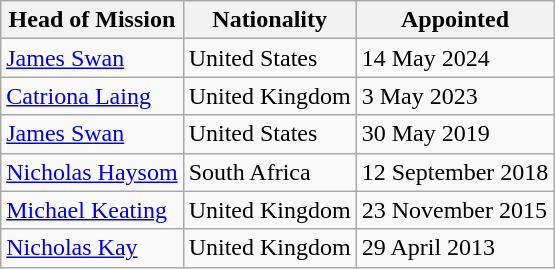<table class="wikitable">
<tr>
<th>Head of Mission</th>
<th>Nationality</th>
<th>Appointed</th>
</tr>
<tr>
<td><a href='#'>James Swan</a></td>
<td>United States</td>
<td>14 May 2024</td>
</tr>
<tr>
<td><a href='#'>Catriona Laing</a></td>
<td>United Kingdom</td>
<td>3 May 2023</td>
</tr>
<tr>
<td><a href='#'>James Swan</a></td>
<td>United States</td>
<td>30 May 2019</td>
</tr>
<tr>
<td><a href='#'>Nicholas Haysom</a></td>
<td>South Africa</td>
<td>12 September 2018</td>
</tr>
<tr>
<td><a href='#'>Michael Keating</a></td>
<td>United Kingdom</td>
<td>23 November 2015</td>
</tr>
<tr>
<td><a href='#'>Nicholas Kay</a></td>
<td>United Kingdom</td>
<td>29 April 2013</td>
</tr>
</table>
